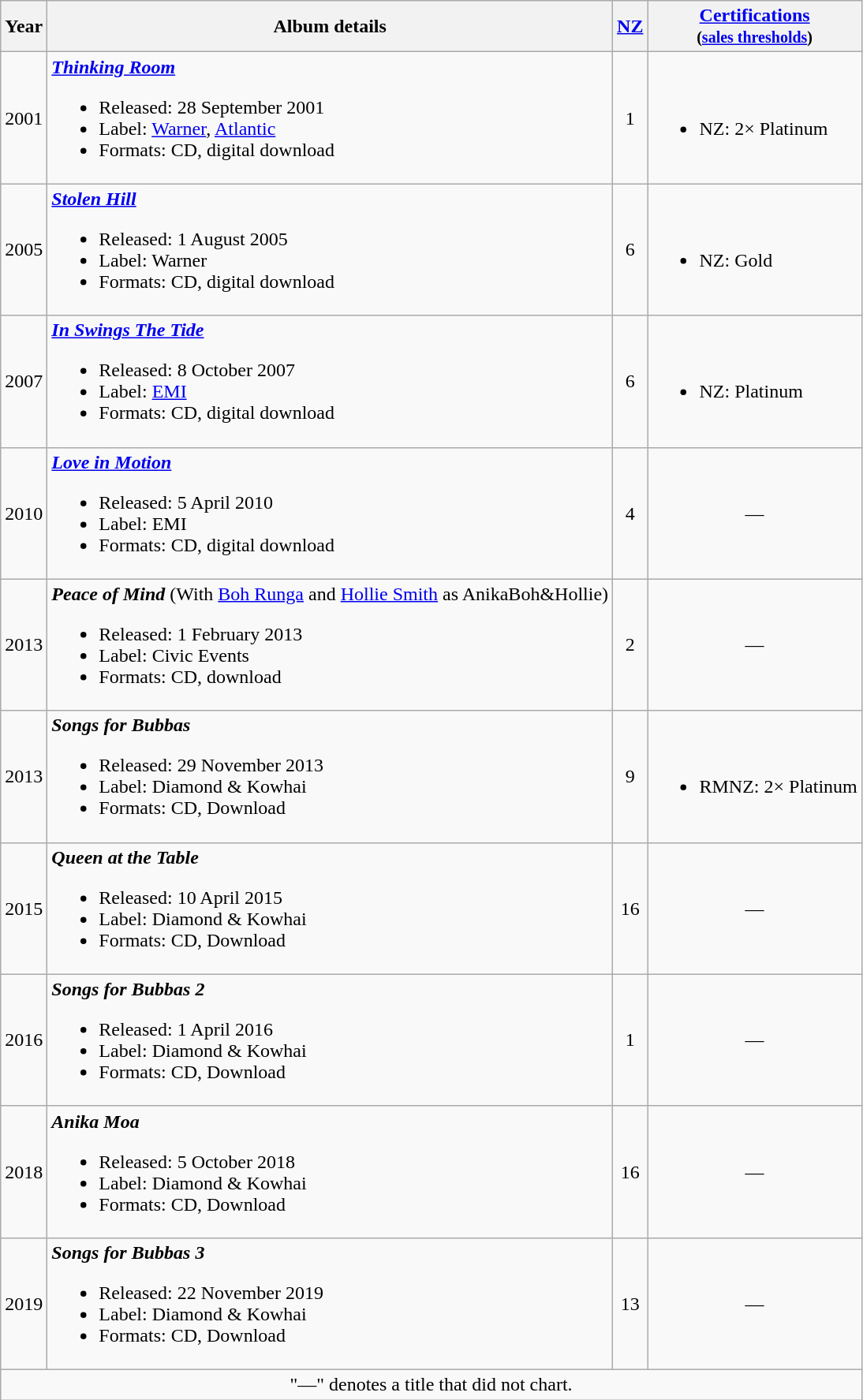<table class="wikitable">
<tr>
<th>Year</th>
<th>Album details</th>
<th><a href='#'>NZ</a><br></th>
<th><a href='#'>Certifications</a><br><small>(<a href='#'>sales thresholds</a>)</small></th>
</tr>
<tr>
<td>2001</td>
<td><strong><em><a href='#'>Thinking Room</a></em></strong><br><ul><li>Released: 28 September 2001</li><li>Label: <a href='#'>Warner</a>, <a href='#'>Atlantic</a></li><li>Formats: CD, digital download</li></ul></td>
<td align="center">1</td>
<td><br><ul><li>NZ: 2× Platinum</li></ul></td>
</tr>
<tr>
<td>2005</td>
<td><strong><em><a href='#'>Stolen Hill</a></em></strong><br><ul><li>Released: 1 August 2005</li><li>Label: Warner</li><li>Formats: CD, digital download</li></ul></td>
<td align="center">6</td>
<td><br><ul><li>NZ: Gold</li></ul></td>
</tr>
<tr>
<td>2007</td>
<td><strong><em><a href='#'>In Swings The Tide</a></em></strong><br><ul><li>Released: 8 October 2007</li><li>Label: <a href='#'>EMI</a></li><li>Formats: CD, digital download</li></ul></td>
<td align="center">6</td>
<td><br><ul><li>NZ: Platinum</li></ul></td>
</tr>
<tr>
<td>2010</td>
<td><strong><em><a href='#'>Love in Motion</a></em></strong><br><ul><li>Released: 5 April 2010</li><li>Label: EMI</li><li>Formats: CD, digital download</li></ul></td>
<td align="center">4</td>
<td align="center">—</td>
</tr>
<tr>
<td>2013</td>
<td><strong><em>Peace of Mind</em></strong> (With <a href='#'>Boh Runga</a> and <a href='#'>Hollie Smith</a> as AnikaBoh&Hollie)<br><ul><li>Released: 1 February 2013</li><li>Label: Civic Events</li><li>Formats: CD, download</li></ul></td>
<td align="center">2</td>
<td align="center">—</td>
</tr>
<tr>
<td>2013</td>
<td><strong><em>Songs for Bubbas</em></strong><br><ul><li>Released: 29 November 2013</li><li>Label: Diamond & Kowhai</li><li>Formats: CD, Download</li></ul></td>
<td align="center">9</td>
<td align="center"><br><ul><li>RMNZ: 2× Platinum</li></ul></td>
</tr>
<tr>
<td>2015</td>
<td><strong><em>Queen at the Table</em></strong><br><ul><li>Released: 10 April 2015</li><li>Label: Diamond & Kowhai</li><li>Formats: CD, Download</li></ul></td>
<td align="center">16</td>
<td align="center">—</td>
</tr>
<tr>
<td>2016</td>
<td><strong><em>Songs for Bubbas 2</em></strong><br><ul><li>Released: 1 April 2016</li><li>Label: Diamond & Kowhai</li><li>Formats: CD, Download</li></ul></td>
<td align="center">1<br></td>
<td align="center">—</td>
</tr>
<tr>
<td>2018</td>
<td><strong><em>Anika Moa</em></strong><br><ul><li>Released: 5 October 2018</li><li>Label: Diamond & Kowhai</li><li>Formats: CD, Download</li></ul></td>
<td align="center">16<br></td>
<td align="center">—</td>
</tr>
<tr>
<td>2019</td>
<td><strong><em>Songs for Bubbas 3</em></strong><br><ul><li>Released: 22 November 2019</li><li>Label: Diamond & Kowhai</li><li>Formats: CD, Download</li></ul></td>
<td align="center">13<br></td>
<td align="center">—</td>
</tr>
<tr>
<td colspan="4" align="center">"—" denotes a title that did not chart.</td>
</tr>
</table>
